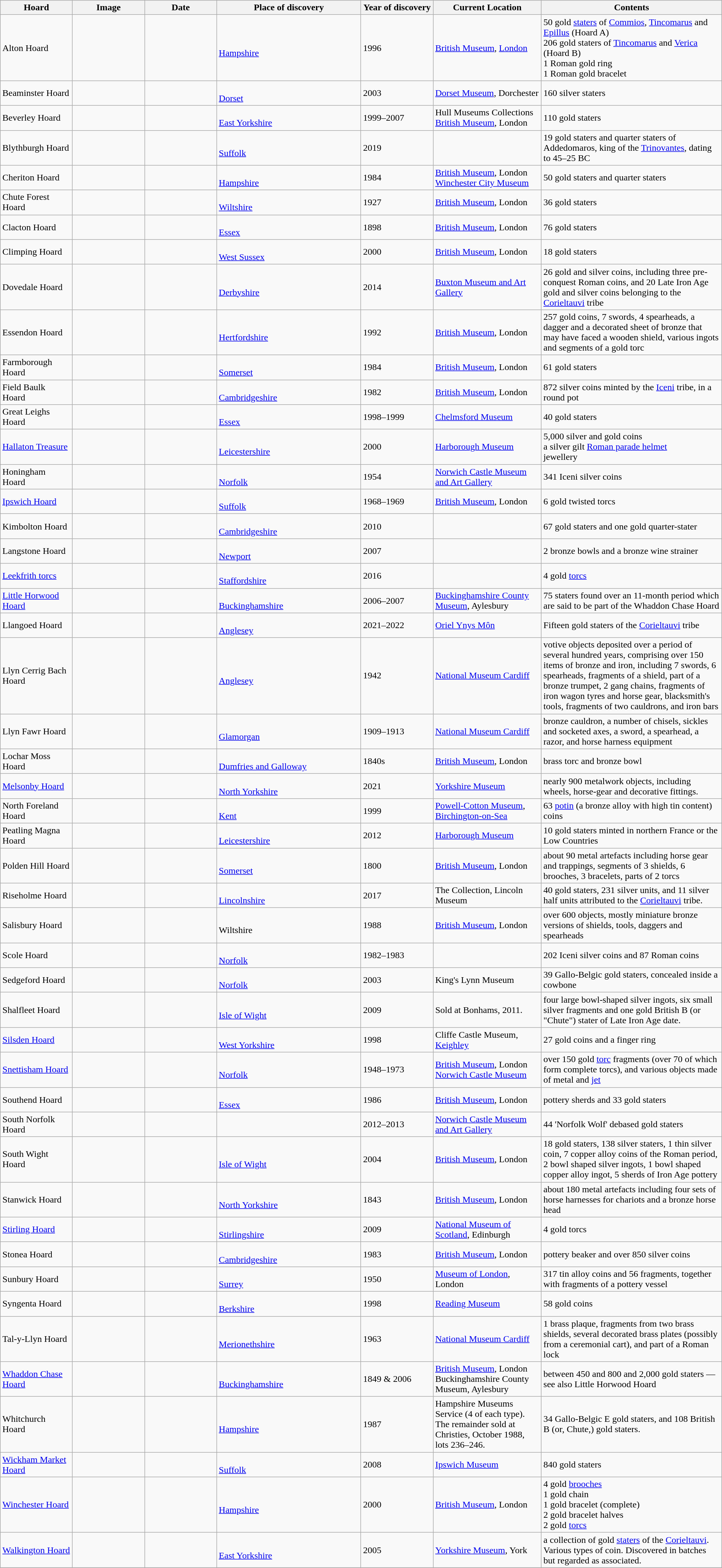<table class="wikitable sortable" style="width: 100%">
<tr>
<th width="10%">Hoard</th>
<th width="10%">Image</th>
<th width="10%">Date</th>
<th width="20%">Place of discovery</th>
<th width="10%">Year of discovery</th>
<th width="15%">Current Location</th>
<th class="unsortable" width="25%">Contents</th>
</tr>
<tr>
<td>Alton Hoard</td>
<td></td>
<td></td>
<td><br><a href='#'>Hampshire</a><br><small></small></td>
<td>1996</td>
<td><a href='#'>British Museum</a>, <a href='#'>London</a></td>
<td>50 gold <a href='#'>staters</a> of <a href='#'>Commios</a>, <a href='#'>Tincomarus</a> and <a href='#'>Epillus</a> (Hoard A)<br>206 gold staters of <a href='#'>Tincomarus</a> and <a href='#'>Verica</a> (Hoard B)<br>1 Roman gold ring<br>1 Roman gold bracelet</td>
</tr>
<tr>
<td>Beaminster Hoard</td>
<td></td>
<td></td>
<td><br><a href='#'>Dorset</a><br><small></small></td>
<td>2003</td>
<td><a href='#'>Dorset Museum</a>, Dorchester</td>
<td>160 silver staters</td>
</tr>
<tr>
<td>Beverley Hoard</td>
<td></td>
<td></td>
<td><br><a href='#'>East Yorkshire</a><br><small></small></td>
<td>1999–2007</td>
<td>Hull Museums Collections<br><a href='#'>British Museum</a>, London</td>
<td>110 gold staters</td>
</tr>
<tr>
<td>Blythburgh Hoard</td>
<td></td>
<td></td>
<td><br><a href='#'>Suffolk</a><br><small></small></td>
<td>2019</td>
<td></td>
<td>19 gold staters and quarter staters of Addedomaros, king of the <a href='#'>Trinovantes</a>, dating to 45–25 BC</td>
</tr>
<tr>
<td>Cheriton Hoard</td>
<td></td>
<td></td>
<td><br><a href='#'>Hampshire</a><br><small></small></td>
<td>1984</td>
<td><a href='#'>British Museum</a>, London<br><a href='#'>Winchester City Museum</a></td>
<td>50 gold staters and quarter staters</td>
</tr>
<tr>
<td>Chute Forest Hoard</td>
<td></td>
<td></td>
<td><br><a href='#'>Wiltshire</a><br><small></small></td>
<td>1927</td>
<td><a href='#'>British Museum</a>, London</td>
<td>36 gold staters</td>
</tr>
<tr>
<td>Clacton Hoard</td>
<td></td>
<td></td>
<td><br><a href='#'>Essex</a><br><small></small></td>
<td>1898</td>
<td><a href='#'>British Museum</a>, London</td>
<td>76 gold staters</td>
</tr>
<tr>
<td>Climping Hoard</td>
<td></td>
<td></td>
<td><br><a href='#'>West Sussex</a><br><small></small></td>
<td>2000</td>
<td><a href='#'>British Museum</a>, London</td>
<td>18 gold staters</td>
</tr>
<tr>
<td>Dovedale Hoard</td>
<td></td>
<td></td>
<td><br><a href='#'>Derbyshire</a><br><small></small></td>
<td>2014</td>
<td><a href='#'>Buxton Museum and Art Gallery</a></td>
<td>26 gold and silver coins, including three pre-conquest Roman coins, and 20 Late Iron Age gold and silver coins belonging to the <a href='#'>Corieltauvi</a> tribe</td>
</tr>
<tr>
<td>Essendon Hoard</td>
<td></td>
<td></td>
<td><br><a href='#'>Hertfordshire</a><br><small></small></td>
<td>1992</td>
<td><a href='#'>British Museum</a>, London</td>
<td>257 gold coins, 7 swords, 4 spearheads, a dagger and a decorated sheet of bronze that may have faced a wooden shield, various ingots and segments of a gold torc</td>
</tr>
<tr>
<td>Farmborough Hoard</td>
<td></td>
<td></td>
<td><br><a href='#'>Somerset</a><br><small></small></td>
<td>1984</td>
<td><a href='#'>British Museum</a>, London</td>
<td>61 gold staters</td>
</tr>
<tr>
<td>Field Baulk Hoard</td>
<td></td>
<td></td>
<td><br><a href='#'>Cambridgeshire</a><br><small></small></td>
<td>1982</td>
<td><a href='#'>British Museum</a>, London</td>
<td>872 silver coins minted by the <a href='#'>Iceni</a> tribe, in a round pot</td>
</tr>
<tr>
<td>Great Leighs Hoard</td>
<td></td>
<td></td>
<td><br><a href='#'>Essex</a><br><small></small></td>
<td>1998–1999</td>
<td><a href='#'>Chelmsford Museum</a></td>
<td>40 gold staters</td>
</tr>
<tr>
<td><a href='#'>Hallaton Treasure</a></td>
<td></td>
<td></td>
<td><br><a href='#'>Leicestershire</a><br><small></small></td>
<td>2000</td>
<td><a href='#'>Harborough Museum</a></td>
<td>5,000 silver and gold coins<br>a silver gilt <a href='#'>Roman parade helmet</a><br>jewellery</td>
</tr>
<tr>
<td>Honingham Hoard</td>
<td></td>
<td></td>
<td><br><a href='#'>Norfolk</a><br><small></small></td>
<td>1954</td>
<td><a href='#'>Norwich Castle Museum and Art Gallery</a></td>
<td>341 Iceni silver coins</td>
</tr>
<tr>
<td><a href='#'>Ipswich Hoard</a></td>
<td></td>
<td></td>
<td><br><a href='#'>Suffolk</a><br><small></small></td>
<td>1968–1969</td>
<td><a href='#'>British Museum</a>, London</td>
<td>6 gold twisted torcs</td>
</tr>
<tr>
<td>Kimbolton Hoard</td>
<td></td>
<td></td>
<td><br><a href='#'>Cambridgeshire</a><br><small></small></td>
<td>2010</td>
<td></td>
<td>67 gold staters and one gold quarter-stater</td>
</tr>
<tr>
<td>Langstone Hoard</td>
<td></td>
<td></td>
<td><br><a href='#'>Newport</a><br><small></small></td>
<td>2007</td>
<td></td>
<td>2 bronze bowls and a bronze wine strainer</td>
</tr>
<tr>
<td><a href='#'>Leekfrith torcs</a></td>
<td></td>
<td></td>
<td><br><a href='#'>Staffordshire</a><br><small></small></td>
<td>2016</td>
<td></td>
<td>4 gold <a href='#'>torcs</a></td>
</tr>
<tr>
<td><a href='#'>Little Horwood Hoard</a></td>
<td></td>
<td></td>
<td><br><a href='#'>Buckinghamshire</a><br><small></small></td>
<td>2006–2007</td>
<td><a href='#'>Buckinghamshire County Museum</a>, Aylesbury</td>
<td>75 staters found over an 11-month period which are said to be part of the Whaddon Chase Hoard</td>
</tr>
<tr>
<td>Llangoed Hoard</td>
<td></td>
<td></td>
<td><br><a href='#'>Anglesey</a><br><small></small></td>
<td>2021–2022</td>
<td><a href='#'>Oriel Ynys Môn</a></td>
<td>Fifteen gold staters of the <a href='#'>Corieltauvi</a> tribe</td>
</tr>
<tr>
<td>Llyn Cerrig Bach Hoard</td>
<td></td>
<td></td>
<td><br><a href='#'>Anglesey</a><br><small></small></td>
<td>1942</td>
<td><a href='#'>National Museum Cardiff</a></td>
<td>votive objects deposited over a period of several hundred years, comprising over 150 items of bronze and iron, including 7 swords, 6 spearheads, fragments of a shield, part of a bronze trumpet, 2 gang chains, fragments of iron wagon tyres and horse gear, blacksmith's tools, fragments of two cauldrons, and iron bars</td>
</tr>
<tr>
<td>Llyn Fawr Hoard</td>
<td></td>
<td></td>
<td><br><a href='#'>Glamorgan</a><br><small></small></td>
<td>1909–1913</td>
<td><a href='#'>National Museum Cardiff</a></td>
<td>bronze cauldron, a number of chisels, sickles and socketed axes, a sword, a spearhead, a razor, and horse harness equipment</td>
</tr>
<tr>
<td>Lochar Moss Hoard</td>
<td></td>
<td></td>
<td><br><a href='#'>Dumfries and Galloway</a><br><small></small></td>
<td>1840s</td>
<td><a href='#'>British Museum</a>, London</td>
<td>brass torc and bronze bowl</td>
</tr>
<tr>
<td><a href='#'>Melsonby Hoard</a></td>
<td></td>
<td></td>
<td><br><a href='#'>North Yorkshire</a><br></td>
<td>2021</td>
<td><a href='#'>Yorkshire Museum</a></td>
<td>nearly 900 metalwork objects, including wheels, horse-gear and decorative fittings. </td>
</tr>
<tr>
<td>North Foreland Hoard</td>
<td></td>
<td></td>
<td><br><a href='#'>Kent</a><br><small></small></td>
<td>1999</td>
<td><a href='#'>Powell-Cotton Museum</a>, <a href='#'>Birchington-on-Sea</a></td>
<td>63 <a href='#'>potin</a> (a bronze alloy with high tin content) coins</td>
</tr>
<tr>
<td>Peatling Magna Hoard</td>
<td></td>
<td></td>
<td><br><a href='#'>Leicestershire</a><br><small></small></td>
<td>2012</td>
<td><a href='#'>Harborough Museum</a></td>
<td>10 gold staters minted in northern France or the Low Countries</td>
</tr>
<tr>
<td>Polden Hill Hoard</td>
<td></td>
<td></td>
<td><br><a href='#'>Somerset</a><br><small></small></td>
<td>1800</td>
<td><a href='#'>British Museum</a>, London</td>
<td>about 90 metal artefacts including horse gear and trappings, segments of 3 shields, 6 brooches, 3 bracelets, parts of 2 torcs</td>
</tr>
<tr>
<td>Riseholme Hoard</td>
<td></td>
<td></td>
<td><br><a href='#'>Lincolnshire</a><br><small></small></td>
<td>2017</td>
<td>The Collection, Lincoln Museum</td>
<td>40 gold staters, 231 silver units, and 11 silver half units attributed to the <a href='#'>Corieltauvi</a> tribe.</td>
</tr>
<tr>
<td>Salisbury Hoard</td>
<td></td>
<td></td>
<td><br>Wiltshire<br><small></small></td>
<td>1988</td>
<td><a href='#'>British Museum</a>, London</td>
<td>over 600 objects, mostly miniature bronze versions of shields, tools, daggers and spearheads</td>
</tr>
<tr>
<td>Scole Hoard</td>
<td></td>
<td></td>
<td><br><a href='#'>Norfolk</a><br><small></small></td>
<td>1982–1983</td>
<td></td>
<td>202 Iceni silver coins and 87 Roman coins</td>
</tr>
<tr>
<td>Sedgeford Hoard</td>
<td></td>
<td></td>
<td><br><a href='#'>Norfolk</a><br><small></small></td>
<td>2003</td>
<td>King's Lynn Museum</td>
<td>39 Gallo-Belgic gold staters, concealed inside a cowbone</td>
</tr>
<tr>
<td>Shalfleet Hoard</td>
<td></td>
<td></td>
<td><br><a href='#'>Isle of Wight</a><br><small></small></td>
<td>2009</td>
<td>Sold at Bonhams, 2011.</td>
<td>four large bowl-shaped silver ingots, six small silver fragments and one gold British B (or "Chute") stater of Late Iron Age date.</td>
</tr>
<tr>
<td><a href='#'>Silsden Hoard</a></td>
<td></td>
<td></td>
<td><br><a href='#'>West Yorkshire</a><br><small></small></td>
<td>1998</td>
<td>Cliffe Castle Museum, <a href='#'>Keighley</a></td>
<td>27 gold coins and a finger ring</td>
</tr>
<tr>
<td><a href='#'>Snettisham Hoard</a></td>
<td></td>
<td></td>
<td><br><a href='#'>Norfolk</a><br><small></small></td>
<td>1948–1973</td>
<td><a href='#'>British Museum</a>, London<br><a href='#'>Norwich Castle Museum</a></td>
<td>over 150 gold <a href='#'>torc</a> fragments (over 70 of which form complete torcs), and various objects made of metal and <a href='#'>jet</a></td>
</tr>
<tr>
<td>Southend Hoard</td>
<td></td>
<td></td>
<td><br><a href='#'>Essex</a><br><small></small></td>
<td>1986</td>
<td><a href='#'>British Museum</a>, London</td>
<td>pottery sherds and 33 gold staters</td>
</tr>
<tr>
<td>South Norfolk Hoard</td>
<td></td>
<td></td>
<td></td>
<td>2012–2013</td>
<td><a href='#'>Norwich Castle Museum and Art Gallery</a></td>
<td>44 'Norfolk Wolf' debased gold staters</td>
</tr>
<tr>
<td>South Wight Hoard</td>
<td></td>
<td></td>
<td><br><a href='#'>Isle of Wight</a><br><small></small></td>
<td>2004</td>
<td><a href='#'>British Museum</a>, London</td>
<td>18 gold staters, 138 silver staters, 1 thin silver coin, 7 copper alloy coins of the Roman period, 2 bowl shaped silver ingots, 1 bowl shaped copper alloy ingot, 5 sherds of Iron Age pottery</td>
</tr>
<tr>
<td>Stanwick Hoard</td>
<td></td>
<td></td>
<td><br><a href='#'>North Yorkshire</a><br><small></small></td>
<td>1843</td>
<td><a href='#'>British Museum</a>, London</td>
<td>about 180 metal artefacts including four sets of horse harnesses for chariots and a bronze horse head</td>
</tr>
<tr>
<td><a href='#'>Stirling Hoard</a></td>
<td></td>
<td></td>
<td><br><a href='#'>Stirlingshire</a><br><small></small></td>
<td>2009</td>
<td><a href='#'>National Museum of Scotland</a>, Edinburgh</td>
<td>4 gold torcs</td>
</tr>
<tr>
<td>Stonea Hoard</td>
<td></td>
<td></td>
<td><br><a href='#'>Cambridgeshire</a><br><small></small></td>
<td>1983</td>
<td><a href='#'>British Museum</a>, London</td>
<td>pottery beaker and over 850 silver coins</td>
</tr>
<tr>
<td>Sunbury Hoard</td>
<td></td>
<td></td>
<td><br><a href='#'>Surrey</a><br><small></small></td>
<td>1950</td>
<td><a href='#'>Museum of London</a>, London</td>
<td>317 tin alloy coins and 56 fragments, together with fragments of a pottery vessel</td>
</tr>
<tr>
<td>Syngenta Hoard</td>
<td></td>
<td></td>
<td><br><a href='#'>Berkshire</a><br><small></small></td>
<td>1998</td>
<td><a href='#'>Reading Museum</a></td>
<td>58 gold coins</td>
</tr>
<tr>
<td>Tal-y-Llyn Hoard</td>
<td></td>
<td></td>
<td><br><a href='#'>Merionethshire</a><br><small></small></td>
<td>1963</td>
<td><a href='#'>National Museum Cardiff</a></td>
<td>1 brass plaque, fragments from two brass shields, several decorated brass plates (possibly from a ceremonial cart), and part of a Roman lock</td>
</tr>
<tr>
<td><a href='#'>Whaddon Chase Hoard</a></td>
<td></td>
<td></td>
<td><br><a href='#'>Buckinghamshire</a><br><small></small></td>
<td>1849 & 2006</td>
<td><a href='#'>British Museum</a>, London Buckinghamshire County Museum, Aylesbury</td>
<td>between 450 and 800 and 2,000 gold staters — see also Little Horwood Hoard</td>
</tr>
<tr>
<td>Whitchurch Hoard</td>
<td></td>
<td></td>
<td><br><a href='#'>Hampshire</a><br><small></small></td>
<td>1987</td>
<td>Hampshire Museums Service (4 of each type). The remainder sold at Christies, October 1988, lots 236–246.</td>
<td>34 Gallo-Belgic E gold staters, and 108 British B (or, Chute,) gold staters.</td>
</tr>
<tr>
<td><a href='#'>Wickham Market Hoard</a></td>
<td></td>
<td></td>
<td><br><a href='#'>Suffolk</a><br><small></small></td>
<td>2008</td>
<td><a href='#'>Ipswich Museum</a></td>
<td>840 gold staters</td>
</tr>
<tr>
<td><a href='#'>Winchester Hoard</a></td>
<td></td>
<td></td>
<td><br><a href='#'>Hampshire</a><br><small></small></td>
<td>2000</td>
<td><a href='#'>British Museum</a>, London</td>
<td>4 gold <a href='#'>brooches</a><br>1 gold chain<br>1 gold bracelet (complete)<br>2 gold bracelet halves<br>2 gold <a href='#'>torcs</a></td>
</tr>
<tr>
<td><a href='#'>Walkington Hoard</a></td>
<td></td>
<td></td>
<td><br><a href='#'>East Yorkshire</a><br><small></small></td>
<td>2005</td>
<td><a href='#'>Yorkshire Museum</a>, York</td>
<td>a collection of gold <a href='#'>staters</a> of the <a href='#'>Corieltauvi</a>. Various types of coin. Discovered in batches but regarded as associated.</td>
</tr>
<tr>
</tr>
</table>
